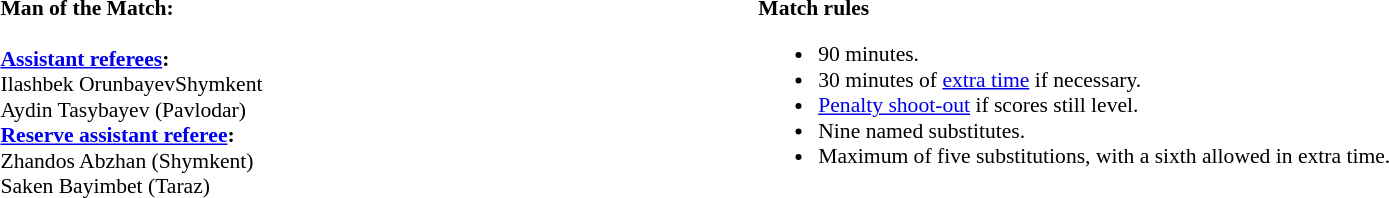<table style="width:100%; font-size:90%;">
<tr>
<td style="width:40%; vertical-align:top;"><br><strong>Man of the Match:</strong>
<br><br><strong><a href='#'>Assistant referees</a>:</strong>
<br>Ilashbek OrunbayevShymkent
<br>Aydin Tasybayev (Pavlodar)
<br><strong><a href='#'>Reserve assistant referee</a>:</strong>
<br>Zhandos Abzhan (Shymkent)
<br>Saken Bayimbet (Taraz)</td>
<td style="width:60%; vertical-align:top;"><br><strong>Match rules</strong><ul><li>90 minutes.</li><li>30 minutes of <a href='#'>extra time</a> if necessary.</li><li><a href='#'>Penalty shoot-out</a> if scores still level.</li><li>Nine named substitutes.</li><li>Maximum of five substitutions, with a sixth allowed in extra time.</li></ul></td>
</tr>
</table>
